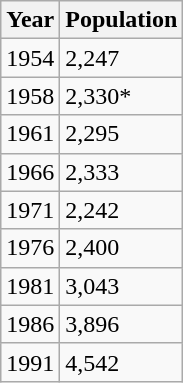<table class="wikitable">
<tr>
<th>Year</th>
<th>Population</th>
</tr>
<tr>
<td>1954</td>
<td>2,247</td>
</tr>
<tr>
<td>1958</td>
<td>2,330*</td>
</tr>
<tr>
<td>1961</td>
<td>2,295</td>
</tr>
<tr>
<td>1966</td>
<td>2,333</td>
</tr>
<tr>
<td>1971</td>
<td>2,242</td>
</tr>
<tr>
<td>1976</td>
<td>2,400</td>
</tr>
<tr>
<td>1981</td>
<td>3,043</td>
</tr>
<tr>
<td>1986</td>
<td>3,896</td>
</tr>
<tr>
<td>1991</td>
<td>4,542</td>
</tr>
</table>
